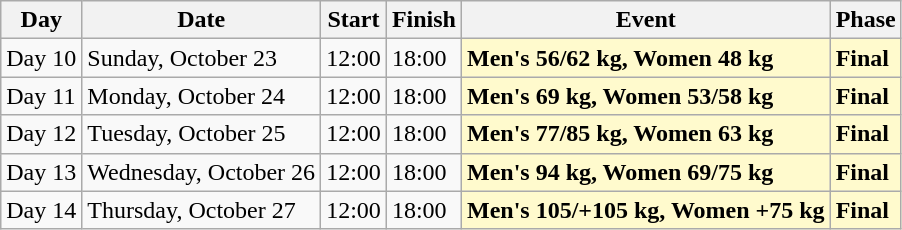<table class=wikitable>
<tr>
<th>Day</th>
<th>Date</th>
<th>Start</th>
<th>Finish</th>
<th>Event</th>
<th>Phase</th>
</tr>
<tr>
<td>Day 10</td>
<td>Sunday, October 23</td>
<td>12:00</td>
<td>18:00</td>
<td style=background:lemonchiffon><strong>Men's 56/62 kg, Women 48 kg</strong></td>
<td style=background:lemonchiffon><strong>Final</strong></td>
</tr>
<tr>
<td>Day 11</td>
<td>Monday, October 24</td>
<td>12:00</td>
<td>18:00</td>
<td style=background:lemonchiffon><strong>Men's 69 kg, Women 53/58 kg</strong></td>
<td style=background:lemonchiffon><strong>Final</strong></td>
</tr>
<tr>
<td>Day 12</td>
<td>Tuesday, October 25</td>
<td>12:00</td>
<td>18:00</td>
<td style=background:lemonchiffon><strong>Men's 77/85 kg, Women 63 kg</strong></td>
<td style=background:lemonchiffon><strong>Final</strong></td>
</tr>
<tr>
<td>Day 13</td>
<td>Wednesday, October 26</td>
<td>12:00</td>
<td>18:00</td>
<td style=background:lemonchiffon><strong>Men's 94 kg, Women 69/75 kg</strong></td>
<td style=background:lemonchiffon><strong>Final</strong></td>
</tr>
<tr>
<td>Day 14</td>
<td>Thursday, October 27</td>
<td>12:00</td>
<td>18:00</td>
<td style=background:lemonchiffon><strong>Men's 105/+105 kg, Women +75 kg</strong></td>
<td style=background:lemonchiffon><strong>Final</strong></td>
</tr>
</table>
